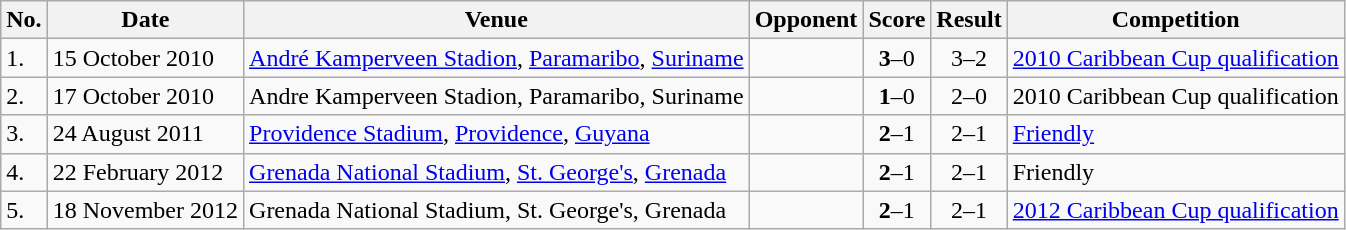<table class="wikitable" style="font-size:100%;">
<tr>
<th>No.</th>
<th>Date</th>
<th>Venue</th>
<th>Opponent</th>
<th>Score</th>
<th>Result</th>
<th>Competition</th>
</tr>
<tr>
<td>1.</td>
<td>15 October 2010</td>
<td><a href='#'>André Kamperveen Stadion</a>, <a href='#'>Paramaribo</a>, <a href='#'>Suriname</a></td>
<td></td>
<td align=center><strong>3</strong>–0</td>
<td align=center>3–2</td>
<td><a href='#'>2010 Caribbean Cup qualification</a></td>
</tr>
<tr>
<td>2.</td>
<td>17 October 2010</td>
<td>Andre Kamperveen Stadion, Paramaribo, Suriname</td>
<td></td>
<td align=center><strong>1</strong>–0</td>
<td align=center>2–0</td>
<td>2010 Caribbean Cup qualification</td>
</tr>
<tr>
<td>3.</td>
<td>24 August 2011</td>
<td><a href='#'>Providence Stadium</a>, <a href='#'>Providence</a>, <a href='#'>Guyana</a></td>
<td></td>
<td align=center><strong>2</strong>–1</td>
<td align=center>2–1</td>
<td><a href='#'>Friendly</a></td>
</tr>
<tr>
<td>4.</td>
<td>22 February 2012</td>
<td><a href='#'>Grenada National Stadium</a>, <a href='#'>St. George's</a>, <a href='#'>Grenada</a></td>
<td></td>
<td align=center><strong>2</strong>–1</td>
<td align=center>2–1</td>
<td>Friendly</td>
</tr>
<tr>
<td>5.</td>
<td>18 November 2012</td>
<td>Grenada National Stadium, St. George's, Grenada</td>
<td></td>
<td align=center><strong>2</strong>–1</td>
<td align=center>2–1</td>
<td><a href='#'>2012 Caribbean Cup qualification</a></td>
</tr>
</table>
